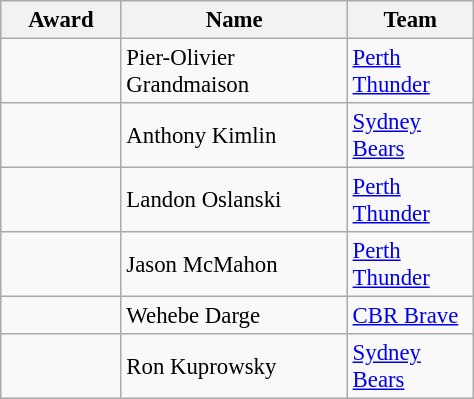<table class="sortable wikitable" style="width:25%;text-align:left;font-size:95%;">
<tr>
<th width=100>Award</th>
<th width=200>Name</th>
<th width=100>Team</th>
</tr>
<tr>
<td></td>
<td> Pier-Olivier Grandmaison</td>
<td><a href='#'>Perth Thunder</a></td>
</tr>
<tr>
<td></td>
<td> Anthony Kimlin</td>
<td><a href='#'>Sydney Bears</a></td>
</tr>
<tr>
<td></td>
<td> Landon Oslanski</td>
<td><a href='#'>Perth Thunder</a></td>
</tr>
<tr>
<td></td>
<td> Jason McMahon</td>
<td><a href='#'>Perth Thunder</a></td>
</tr>
<tr>
<td></td>
<td> Wehebe Darge</td>
<td><a href='#'>CBR Brave</a></td>
</tr>
<tr>
<td></td>
<td> Ron Kuprowsky</td>
<td><a href='#'>Sydney Bears</a></td>
</tr>
</table>
